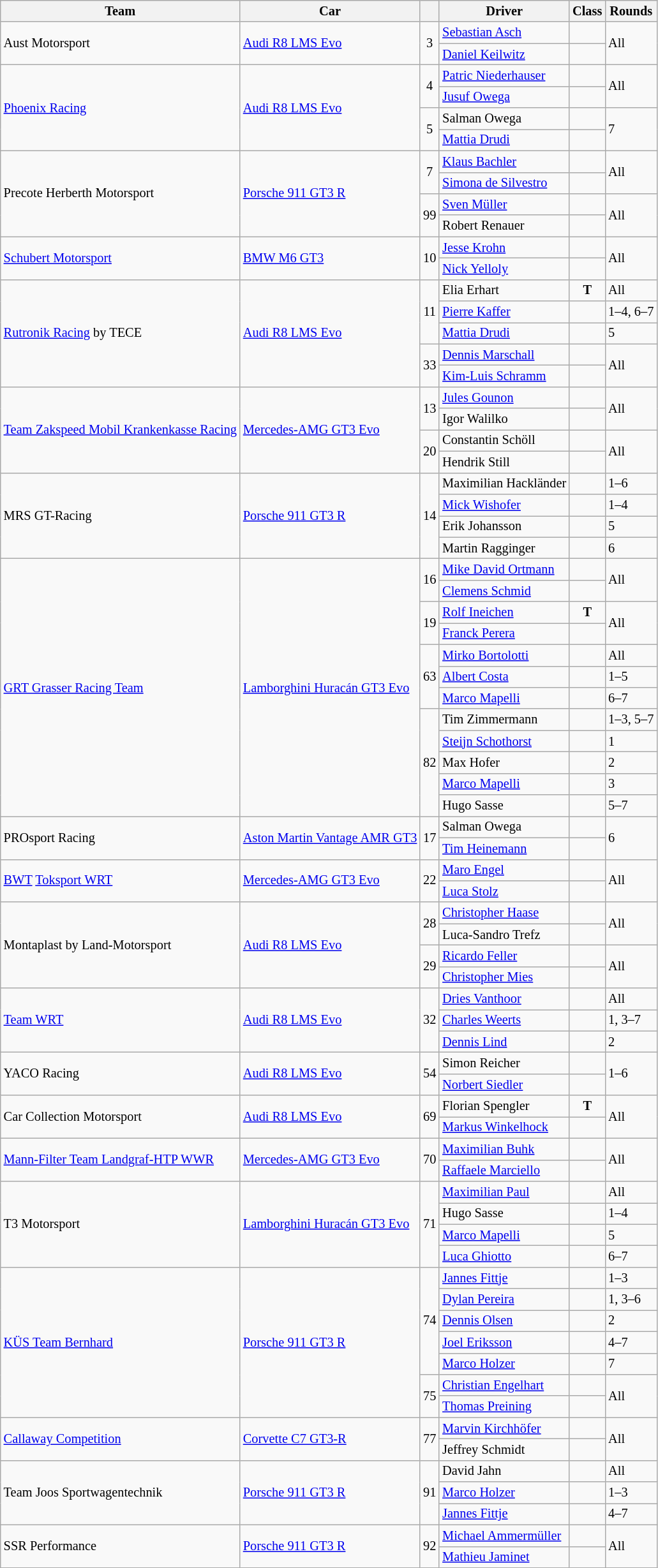<table class="wikitable" style="font-size: 85%;">
<tr>
<th>Team</th>
<th>Car</th>
<th></th>
<th>Driver</th>
<th>Class</th>
<th>Rounds</th>
</tr>
<tr>
<td rowspan=2> Aust Motorsport</td>
<td rowspan=2><a href='#'>Audi R8 LMS Evo</a></td>
<td rowspan=2 align=center>3</td>
<td> <a href='#'>Sebastian Asch</a></td>
<td></td>
<td rowspan=2>All</td>
</tr>
<tr>
<td> <a href='#'>Daniel Keilwitz</a></td>
<td></td>
</tr>
<tr>
<td rowspan="4"> <a href='#'>Phoenix Racing</a></td>
<td rowspan="4"><a href='#'>Audi R8 LMS Evo</a></td>
<td rowspan=2 align=center>4</td>
<td> <a href='#'>Patric Niederhauser</a></td>
<td></td>
<td rowspan=2>All</td>
</tr>
<tr>
<td> <a href='#'>Jusuf Owega</a></td>
<td align=center></td>
</tr>
<tr>
<td rowspan="2" align="center">5</td>
<td> Salman Owega</td>
<td></td>
<td rowspan="2">7</td>
</tr>
<tr>
<td> <a href='#'>Mattia Drudi</a></td>
<td></td>
</tr>
<tr>
<td rowspan="4"> Precote Herberth Motorsport</td>
<td rowspan="4"><a href='#'>Porsche 911 GT3 R</a></td>
<td rowspan="2" align="center">7</td>
<td> <a href='#'>Klaus Bachler</a></td>
<td></td>
<td rowspan="2">All</td>
</tr>
<tr>
<td> <a href='#'>Simona de Silvestro</a></td>
<td></td>
</tr>
<tr>
<td rowspan=2 align=center>99</td>
<td> <a href='#'>Sven Müller</a></td>
<td></td>
<td rowspan=2>All</td>
</tr>
<tr>
<td> Robert Renauer</td>
<td></td>
</tr>
<tr>
<td rowspan=2> <a href='#'>Schubert Motorsport</a></td>
<td rowspan=2><a href='#'>BMW M6 GT3</a></td>
<td rowspan=2 align=center>10</td>
<td> <a href='#'>Jesse Krohn</a></td>
<td></td>
<td rowspan=2>All</td>
</tr>
<tr>
<td> <a href='#'>Nick Yelloly</a></td>
<td></td>
</tr>
<tr>
<td rowspan="5"> <a href='#'>Rutronik Racing</a> by TECE</td>
<td rowspan="5"><a href='#'>Audi R8 LMS Evo</a></td>
<td rowspan="3" align="center">11</td>
<td> Elia Erhart</td>
<td align=center><strong><span>T</span></strong></td>
<td>All</td>
</tr>
<tr>
<td> <a href='#'>Pierre Kaffer</a></td>
<td></td>
<td>1–4, 6–7</td>
</tr>
<tr>
<td> <a href='#'>Mattia Drudi</a></td>
<td></td>
<td>5</td>
</tr>
<tr>
<td rowspan="2" align="center">33</td>
<td> <a href='#'>Dennis Marschall</a></td>
<td align="center"></td>
<td rowspan="2">All</td>
</tr>
<tr>
<td> <a href='#'>Kim-Luis Schramm</a></td>
<td align=center></td>
</tr>
<tr>
<td rowspan=4> <a href='#'>Team Zakspeed Mobil Krankenkasse Racing</a></td>
<td rowspan=4><a href='#'>Mercedes-AMG GT3 Evo</a></td>
<td rowspan=2 align=center>13</td>
<td> <a href='#'>Jules Gounon</a></td>
<td></td>
<td rowspan=2>All</td>
</tr>
<tr>
<td> Igor Walilko</td>
<td align=center></td>
</tr>
<tr>
<td rowspan=2 align=center>20</td>
<td> Constantin Schöll</td>
<td align=center></td>
<td rowspan=2>All</td>
</tr>
<tr>
<td> Hendrik Still</td>
<td></td>
</tr>
<tr>
<td rowspan="4"> MRS GT-Racing</td>
<td rowspan="4"><a href='#'>Porsche 911 GT3 R</a></td>
<td rowspan="4" align="center">14</td>
<td> Maximilian Hackländer</td>
<td></td>
<td>1–6</td>
</tr>
<tr>
<td> <a href='#'>Mick Wishofer</a></td>
<td align=center></td>
<td>1–4</td>
</tr>
<tr>
<td> Erik Johansson</td>
<td align=center></td>
<td>5</td>
</tr>
<tr>
<td> Martin Ragginger</td>
<td></td>
<td>6</td>
</tr>
<tr>
<td rowspan="12"> <a href='#'>GRT Grasser Racing Team</a></td>
<td rowspan="12"><a href='#'>Lamborghini Huracán GT3 Evo</a></td>
<td rowspan="2" align="center">16</td>
<td> <a href='#'>Mike David Ortmann</a></td>
<td align=center></td>
<td rowspan="2">All</td>
</tr>
<tr>
<td> <a href='#'>Clemens Schmid</a></td>
<td></td>
</tr>
<tr>
<td rowspan=2 align=center>19</td>
<td> <a href='#'>Rolf Ineichen</a></td>
<td align=center><strong><span>T</span></strong></td>
<td rowspan=2>All</td>
</tr>
<tr>
<td> <a href='#'>Franck Perera</a></td>
<td></td>
</tr>
<tr>
<td rowspan="3" align="center">63</td>
<td> <a href='#'>Mirko Bortolotti</a></td>
<td></td>
<td>All</td>
</tr>
<tr>
<td> <a href='#'>Albert Costa</a></td>
<td></td>
<td>1–5</td>
</tr>
<tr>
<td> <a href='#'>Marco Mapelli</a></td>
<td></td>
<td>6–7</td>
</tr>
<tr>
<td rowspan="5" align="center">82</td>
<td> Tim Zimmermann</td>
<td></td>
<td>1–3, 5–7</td>
</tr>
<tr>
<td> <a href='#'>Steijn Schothorst</a></td>
<td></td>
<td>1</td>
</tr>
<tr>
<td> Max Hofer</td>
<td></td>
<td>2</td>
</tr>
<tr>
<td> <a href='#'>Marco Mapelli</a></td>
<td></td>
<td>3</td>
</tr>
<tr>
<td> Hugo Sasse</td>
<td align=center></td>
<td>5–7</td>
</tr>
<tr>
<td rowspan="2"> PROsport Racing</td>
<td rowspan="2"><a href='#'>Aston Martin Vantage AMR GT3</a></td>
<td rowspan="2" align="center">17</td>
<td> Salman Owega</td>
<td></td>
<td rowspan="2">6</td>
</tr>
<tr>
<td> <a href='#'>Tim Heinemann</a></td>
<td></td>
</tr>
<tr>
<td rowspan="2"> <a href='#'>BWT</a> <a href='#'>Toksport WRT</a></td>
<td rowspan="2"><a href='#'>Mercedes-AMG GT3 Evo</a></td>
<td rowspan="2" align="center">22</td>
<td> <a href='#'>Maro Engel</a></td>
<td></td>
<td rowspan="2">All</td>
</tr>
<tr>
<td> <a href='#'>Luca Stolz</a></td>
<td></td>
</tr>
<tr>
<td rowspan=4> Montaplast by Land-Motorsport</td>
<td rowspan=4><a href='#'>Audi R8 LMS Evo</a></td>
<td rowspan=2 align=center>28</td>
<td> <a href='#'>Christopher Haase</a></td>
<td></td>
<td rowspan=2>All</td>
</tr>
<tr>
<td> Luca-Sandro Trefz</td>
<td align=center></td>
</tr>
<tr>
<td rowspan=2 align=center>29</td>
<td> <a href='#'>Ricardo Feller</a></td>
<td align=center></td>
<td rowspan=2>All</td>
</tr>
<tr>
<td> <a href='#'>Christopher Mies</a></td>
<td></td>
</tr>
<tr>
<td rowspan="3"> <a href='#'>Team WRT</a></td>
<td rowspan="3"><a href='#'>Audi R8 LMS Evo</a></td>
<td rowspan="3" align="center">32</td>
<td> <a href='#'>Dries Vanthoor</a></td>
<td></td>
<td>All</td>
</tr>
<tr>
<td> <a href='#'>Charles Weerts</a></td>
<td align=center></td>
<td>1, 3–7</td>
</tr>
<tr>
<td> <a href='#'>Dennis Lind</a></td>
<td></td>
<td>2</td>
</tr>
<tr>
<td rowspan="2"> YACO Racing</td>
<td rowspan="2"><a href='#'>Audi R8 LMS Evo</a></td>
<td rowspan="2" align="center">54</td>
<td> Simon Reicher</td>
<td align=center></td>
<td rowspan="2">1–6</td>
</tr>
<tr>
<td> <a href='#'>Norbert Siedler</a></td>
<td></td>
</tr>
<tr>
<td rowspan=2> Car Collection Motorsport</td>
<td rowspan=2><a href='#'>Audi R8 LMS Evo</a></td>
<td rowspan=2 align=center>69</td>
<td> Florian Spengler</td>
<td align=center><strong><span>T</span></strong></td>
<td rowspan=2>All</td>
</tr>
<tr>
<td> <a href='#'>Markus Winkelhock</a></td>
<td></td>
</tr>
<tr>
<td rowspan=2> <a href='#'>Mann-Filter Team Landgraf-HTP WWR</a></td>
<td rowspan=2><a href='#'>Mercedes-AMG GT3 Evo</a></td>
<td rowspan=2 align=center>70</td>
<td> <a href='#'>Maximilian Buhk</a></td>
<td></td>
<td rowspan=2>All</td>
</tr>
<tr>
<td> <a href='#'>Raffaele Marciello</a></td>
<td></td>
</tr>
<tr>
<td rowspan="4"> T3 Motorsport</td>
<td rowspan="4"><a href='#'>Lamborghini Huracán GT3 Evo</a></td>
<td rowspan="4" align="center">71</td>
<td> <a href='#'>Maximilian Paul</a></td>
<td align=center></td>
<td>All</td>
</tr>
<tr>
<td> Hugo Sasse</td>
<td align=center></td>
<td>1–4</td>
</tr>
<tr>
<td> <a href='#'>Marco Mapelli</a></td>
<td></td>
<td>5</td>
</tr>
<tr>
<td> <a href='#'>Luca Ghiotto</a></td>
<td></td>
<td>6–7</td>
</tr>
<tr>
<td rowspan="7"> <a href='#'>KÜS Team Bernhard</a></td>
<td rowspan="7"><a href='#'>Porsche 911 GT3 R</a></td>
<td rowspan="5" align="center">74</td>
<td> <a href='#'>Jannes Fittje</a></td>
<td align=center></td>
<td>1–3</td>
</tr>
<tr>
<td> <a href='#'>Dylan Pereira</a></td>
<td align=center></td>
<td>1, 3–6</td>
</tr>
<tr>
<td> <a href='#'>Dennis Olsen</a></td>
<td></td>
<td>2</td>
</tr>
<tr>
<td> <a href='#'>Joel Eriksson</a></td>
<td></td>
<td>4–7</td>
</tr>
<tr>
<td> <a href='#'>Marco Holzer</a></td>
<td></td>
<td>7</td>
</tr>
<tr>
<td rowspan="2" align="center">75</td>
<td> <a href='#'>Christian Engelhart</a></td>
<td></td>
<td rowspan="2">All</td>
</tr>
<tr>
<td> <a href='#'>Thomas Preining</a></td>
<td></td>
</tr>
<tr>
<td rowspan=2> <a href='#'>Callaway Competition</a></td>
<td rowspan=2><a href='#'>Corvette C7 GT3-R</a></td>
<td rowspan=2 align=center>77</td>
<td> <a href='#'>Marvin Kirchhöfer</a></td>
<td></td>
<td rowspan=2>All</td>
</tr>
<tr>
<td> Jeffrey Schmidt</td>
<td></td>
</tr>
<tr>
<td rowspan="3"> Team Joos Sportwagentechnik</td>
<td rowspan="3"><a href='#'>Porsche 911 GT3 R</a></td>
<td rowspan="3" align="center">91</td>
<td> David Jahn</td>
<td></td>
<td>All</td>
</tr>
<tr>
<td> <a href='#'>Marco Holzer</a></td>
<td></td>
<td>1–3</td>
</tr>
<tr>
<td> <a href='#'>Jannes Fittje</a></td>
<td align=center></td>
<td>4–7</td>
</tr>
<tr>
<td rowspan="2"> SSR Performance</td>
<td rowspan="2"><a href='#'>Porsche 911 GT3 R</a></td>
<td rowspan="2" align="center">92</td>
<td> <a href='#'>Michael Ammermüller</a></td>
<td></td>
<td rowspan="2">All</td>
</tr>
<tr>
<td> <a href='#'>Mathieu Jaminet</a></td>
<td></td>
</tr>
</table>
